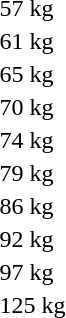<table>
<tr>
<td rowspan=2>57 kg<br></td>
<td rowspan=2></td>
<td rowspan=2></td>
<td></td>
</tr>
<tr>
<td></td>
</tr>
<tr>
<td rowspan=2>61 kg<br></td>
<td rowspan=2></td>
<td rowspan=2></td>
<td></td>
</tr>
<tr>
<td></td>
</tr>
<tr>
<td rowspan=2>65 kg<br></td>
<td rowspan=2></td>
<td rowspan=2></td>
<td></td>
</tr>
<tr>
<td></td>
</tr>
<tr>
<td rowspan=2>70 kg<br></td>
<td rowspan=2></td>
<td rowspan=2></td>
<td></td>
</tr>
<tr>
<td></td>
</tr>
<tr>
<td rowspan=2>74 kg<br></td>
<td rowspan=2></td>
<td rowspan=2></td>
<td></td>
</tr>
<tr>
<td></td>
</tr>
<tr>
<td rowspan=2>79 kg<br></td>
<td rowspan=2></td>
<td rowspan=2></td>
<td></td>
</tr>
<tr>
<td></td>
</tr>
<tr>
<td rowspan=2>86 kg<br></td>
<td rowspan=2></td>
<td rowspan=2></td>
<td></td>
</tr>
<tr>
<td></td>
</tr>
<tr>
<td rowspan=2>92 kg<br></td>
<td rowspan=2></td>
<td rowspan=2></td>
<td></td>
</tr>
<tr>
<td></td>
</tr>
<tr>
<td rowspan=2>97 kg<br></td>
<td rowspan=2></td>
<td rowspan=2></td>
<td></td>
</tr>
<tr>
<td></td>
</tr>
<tr>
<td rowspan=2>125 kg<br></td>
<td rowspan=2></td>
<td rowspan=2></td>
<td></td>
</tr>
<tr>
<td></td>
</tr>
<tr>
</tr>
</table>
